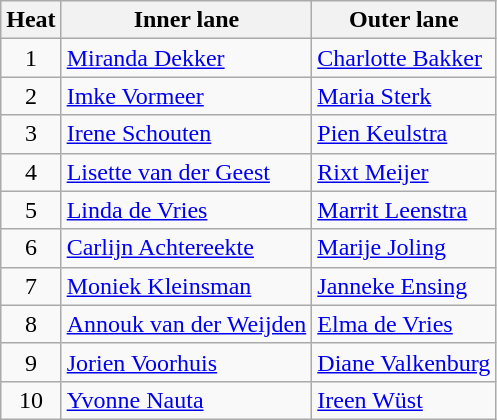<table class="wikitable">
<tr>
<th>Heat</th>
<th>Inner lane</th>
<th>Outer lane</th>
</tr>
<tr>
<td align=center>1</td>
<td><a href='#'>Miranda Dekker</a></td>
<td><a href='#'>Charlotte Bakker</a></td>
</tr>
<tr>
<td align=center>2</td>
<td><a href='#'>Imke Vormeer</a></td>
<td><a href='#'>Maria Sterk</a></td>
</tr>
<tr>
<td align=center>3</td>
<td><a href='#'>Irene Schouten</a></td>
<td><a href='#'>Pien Keulstra</a></td>
</tr>
<tr>
<td align=center>4</td>
<td><a href='#'>Lisette van der Geest</a></td>
<td><a href='#'>Rixt Meijer</a></td>
</tr>
<tr>
<td align=center>5</td>
<td><a href='#'>Linda de Vries</a></td>
<td><a href='#'>Marrit Leenstra</a></td>
</tr>
<tr>
<td align=center>6</td>
<td><a href='#'>Carlijn Achtereekte</a></td>
<td><a href='#'>Marije Joling</a></td>
</tr>
<tr>
<td align=center>7</td>
<td><a href='#'>Moniek Kleinsman</a></td>
<td><a href='#'>Janneke Ensing</a></td>
</tr>
<tr>
<td align=center>8</td>
<td><a href='#'>Annouk van der Weijden</a></td>
<td><a href='#'>Elma de Vries</a></td>
</tr>
<tr>
<td align=center>9</td>
<td><a href='#'>Jorien Voorhuis</a></td>
<td><a href='#'>Diane Valkenburg</a></td>
</tr>
<tr>
<td align=center>10</td>
<td><a href='#'>Yvonne Nauta</a></td>
<td><a href='#'>Ireen Wüst</a></td>
</tr>
</table>
